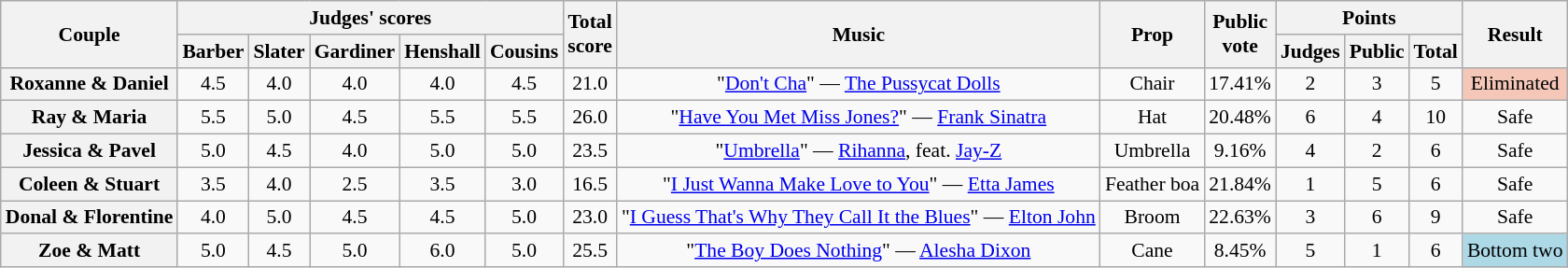<table class="wikitable sortable" style="text-align:center; ; font-size:90%">
<tr>
<th scope="col" rowspan=2>Couple</th>
<th scope="col" colspan=5 class="unsortable">Judges' scores</th>
<th scope="col" rowspan=2>Total<br>score</th>
<th scope="col" rowspan=2 class="unsortable">Music</th>
<th scope="col" rowspan=2 class="unsortable">Prop</th>
<th scope="col" rowspan=2>Public<br>vote</th>
<th scope="col" colspan=3>Points</th>
<th scope="col" rowspan=2 class="unsortable">Result</th>
</tr>
<tr>
<th class="unsortable">Barber</th>
<th class="unsortable">Slater</th>
<th class="unsortable">Gardiner</th>
<th class="unsortable">Henshall</th>
<th class="unsortable">Cousins</th>
<th class="unsortable">Judges</th>
<th class="unsortable">Public</th>
<th>Total</th>
</tr>
<tr>
<th scope="row">Roxanne & Daniel</th>
<td style="text-align:center;">4.5</td>
<td style="text-align:center;">4.0</td>
<td style="text-align:center;">4.0</td>
<td style="text-align:center;">4.0</td>
<td style="text-align:center;">4.5</td>
<td style="text-align:center;">21.0</td>
<td style="text-align:center;">"<a href='#'>Don't Cha</a>" — <a href='#'>The Pussycat Dolls</a></td>
<td>Chair</td>
<td>17.41%</td>
<td style="text-align:center;">2</td>
<td style="text-align:center;">3</td>
<td style="text-align:center;">5</td>
<td bgcolor="f4c7b8">Eliminated</td>
</tr>
<tr>
<th scope="row">Ray & Maria</th>
<td style="text-align:center;">5.5</td>
<td style="text-align:center;">5.0</td>
<td style="text-align:center;">4.5</td>
<td style="text-align:center;">5.5</td>
<td style="text-align:center;">5.5</td>
<td style="text-align:center;">26.0</td>
<td style="text-align:center;">"<a href='#'>Have You Met Miss Jones?</a>" — <a href='#'>Frank Sinatra</a></td>
<td>Hat</td>
<td>20.48%</td>
<td style="text-align:center;">6</td>
<td style="text-align:center;">4</td>
<td style="text-align:center;">10</td>
<td style="text-align:center;">Safe</td>
</tr>
<tr>
<th scope="row">Jessica & Pavel</th>
<td style="text-align:center;">5.0</td>
<td style="text-align:center;">4.5</td>
<td style="text-align:center;">4.0</td>
<td style="text-align:center;">5.0</td>
<td style="text-align:center;">5.0</td>
<td style="text-align:center;">23.5</td>
<td style="text-align:center;">"<a href='#'>Umbrella</a>" — <a href='#'>Rihanna</a>, feat. <a href='#'>Jay-Z</a></td>
<td>Umbrella</td>
<td>9.16%</td>
<td style="text-align:center;">4</td>
<td style="text-align:center;">2</td>
<td style="text-align:center;">6</td>
<td style="text-align:center;">Safe</td>
</tr>
<tr>
<th scope="row">Coleen & Stuart</th>
<td style="text-align:center;">3.5</td>
<td style="text-align:center;">4.0</td>
<td style="text-align:center;">2.5</td>
<td style="text-align:center;">3.5</td>
<td style="text-align:center;">3.0</td>
<td style="text-align:center;">16.5</td>
<td style="text-align:center;">"<a href='#'>I Just Wanna Make Love to You</a>" — <a href='#'>Etta James</a></td>
<td>Feather boa</td>
<td>21.84%</td>
<td style="text-align:center;">1</td>
<td style="text-align:center;">5</td>
<td style="text-align:center;">6</td>
<td style="text-align:center;">Safe</td>
</tr>
<tr>
<th scope="row">Donal & Florentine</th>
<td style="text-align:center;">4.0</td>
<td style="text-align:center;">5.0</td>
<td style="text-align:center;">4.5</td>
<td style="text-align:center;">4.5</td>
<td style="text-align:center;">5.0</td>
<td style="text-align:center;">23.0</td>
<td style="text-align:center;">"<a href='#'>I Guess That's Why They Call It the Blues</a>" — <a href='#'>Elton John</a></td>
<td>Broom</td>
<td>22.63%</td>
<td style="text-align:center;">3</td>
<td style="text-align:center;">6</td>
<td style="text-align:center;">9</td>
<td style="text-align:center;">Safe</td>
</tr>
<tr>
<th scope="row">Zoe & Matt</th>
<td style="text-align:center;">5.0</td>
<td style="text-align:center;">4.5</td>
<td style="text-align:center;">5.0</td>
<td style="text-align:center;">6.0</td>
<td style="text-align:center;">5.0</td>
<td style="text-align:center;">25.5</td>
<td style="text-align:center;">"<a href='#'>The Boy Does Nothing</a>" — <a href='#'>Alesha Dixon</a></td>
<td>Cane</td>
<td>8.45%</td>
<td style="text-align:center;">5</td>
<td style="text-align:center;">1</td>
<td style="text-align:center;">6</td>
<td bgcolor=lightblue>Bottom two</td>
</tr>
</table>
